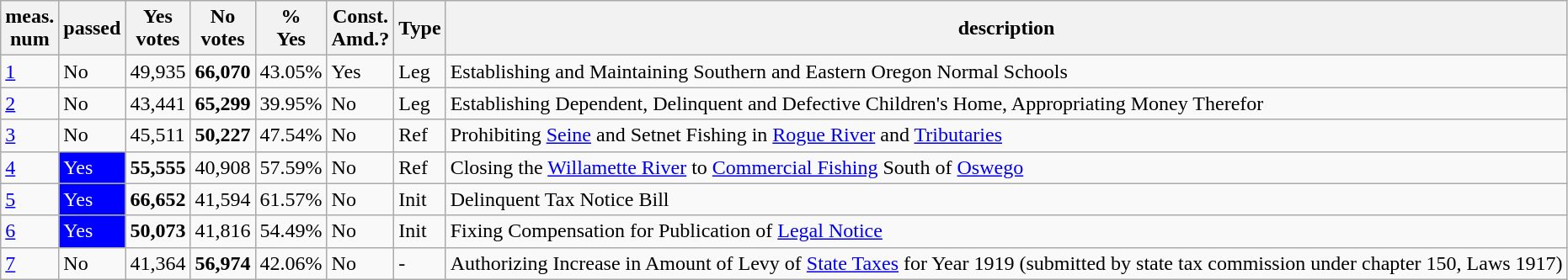<table class="wikitable sortable">
<tr>
<th>meas.<br>num</th>
<th>passed</th>
<th>Yes<br>votes</th>
<th>No<br>votes</th>
<th>%<br>Yes</th>
<th>Const.<br>Amd.?</th>
<th>Type</th>
<th>description</th>
</tr>
<tr>
<td><a href='#'>1</a></td>
<td>No</td>
<td>49,935</td>
<td><strong>66,070</strong></td>
<td>43.05%</td>
<td>Yes</td>
<td>Leg</td>
<td>Establishing and Maintaining Southern and Eastern Oregon Normal Schools</td>
</tr>
<tr>
<td><a href='#'>2</a></td>
<td>No</td>
<td>43,441</td>
<td><strong>65,299</strong></td>
<td>39.95%</td>
<td>No</td>
<td>Leg</td>
<td>Establishing Dependent, Delinquent and Defective Children's Home, Appropriating Money Therefor</td>
</tr>
<tr>
<td><a href='#'>3</a></td>
<td>No</td>
<td>45,511</td>
<td><strong>50,227</strong></td>
<td>47.54%</td>
<td>No</td>
<td>Ref</td>
<td>Prohibiting <a href='#'>Seine</a> and Setnet Fishing in <a href='#'>Rogue River</a> and <a href='#'>Tributaries</a></td>
</tr>
<tr>
<td><a href='#'>4</a></td>
<td style="background:blue;color:white">Yes</td>
<td><strong>55,555</strong></td>
<td>40,908</td>
<td>57.59%</td>
<td>No</td>
<td>Ref</td>
<td>Closing the <a href='#'>Willamette River</a> to <a href='#'>Commercial Fishing</a> South of <a href='#'>Oswego</a></td>
</tr>
<tr>
<td><a href='#'>5</a></td>
<td style="background:blue;color:white">Yes</td>
<td><strong>66,652</strong></td>
<td>41,594</td>
<td>61.57%</td>
<td>No</td>
<td>Init</td>
<td>Delinquent Tax Notice Bill</td>
</tr>
<tr>
<td><a href='#'>6</a></td>
<td style="background:blue;color:white">Yes</td>
<td><strong>50,073</strong></td>
<td>41,816</td>
<td>54.49%</td>
<td>No</td>
<td>Init</td>
<td>Fixing Compensation for Publication of <a href='#'>Legal Notice</a></td>
</tr>
<tr>
<td><a href='#'>7</a></td>
<td>No</td>
<td>41,364</td>
<td><strong>56,974</strong></td>
<td>42.06%</td>
<td>No</td>
<td>-</td>
<td>Authorizing Increase in Amount of Levy of <a href='#'>State Taxes</a> for Year 1919 (submitted by state tax commission under chapter 150, Laws 1917)</td>
</tr>
</table>
